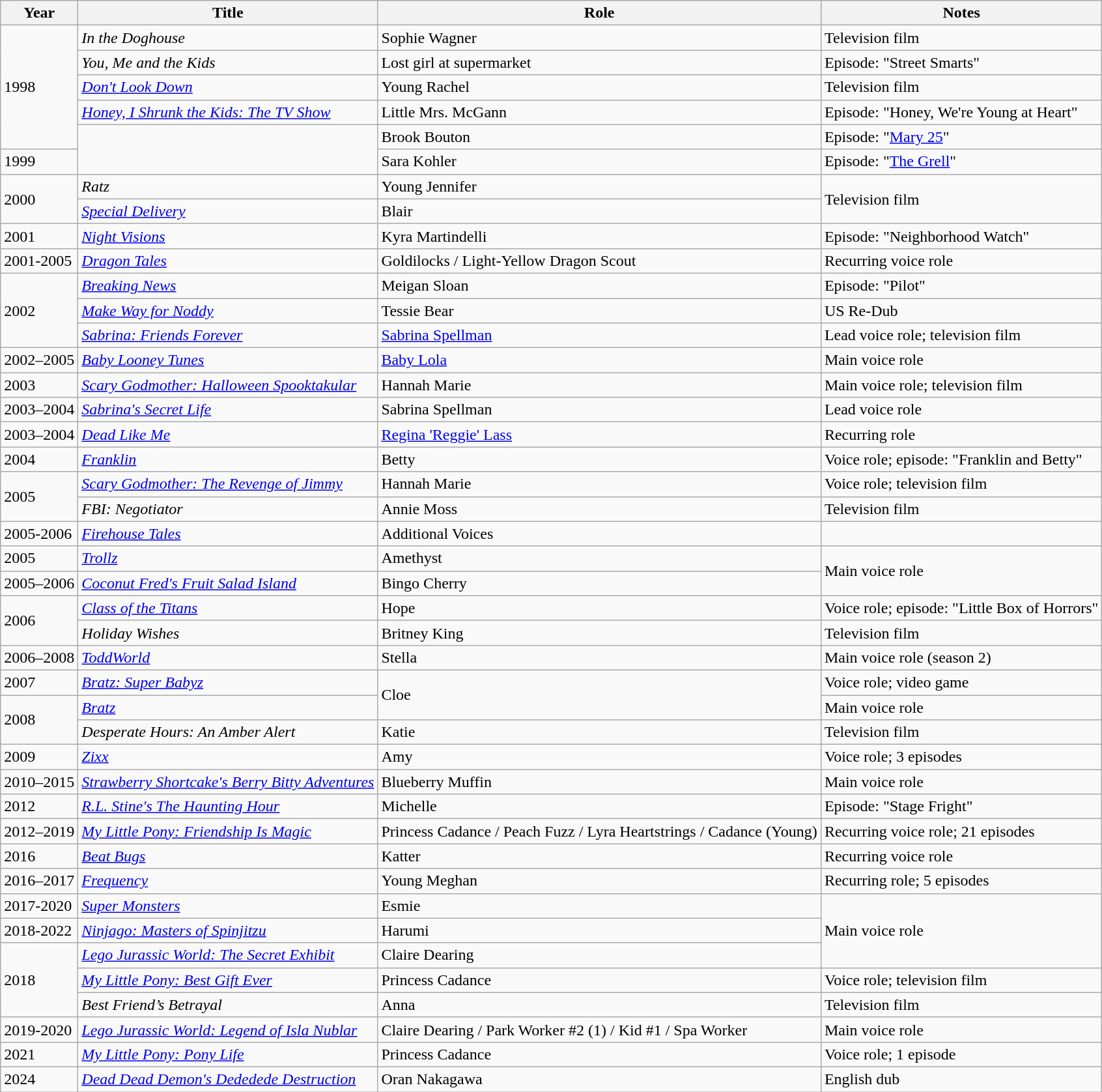<table class="wikitable sortable">
<tr>
<th>Year</th>
<th>Title</th>
<th>Role</th>
<th class="unsortable">Notes</th>
</tr>
<tr>
<td rowspan="5">1998</td>
<td><em>In the Doghouse</em></td>
<td>Sophie Wagner</td>
<td>Television film</td>
</tr>
<tr>
<td><em>You, Me and the Kids</em></td>
<td>Lost girl at supermarket</td>
<td>Episode: "Street Smarts"</td>
</tr>
<tr>
<td><em><a href='#'>Don't Look Down</a></em></td>
<td>Young Rachel</td>
<td>Television film</td>
</tr>
<tr>
<td><em><a href='#'>Honey, I Shrunk the Kids: The TV Show</a></em></td>
<td>Little Mrs. McGann</td>
<td>Episode: "Honey, We're Young at Heart"</td>
</tr>
<tr>
<td rowspan="2"><em></em></td>
<td>Brook Bouton</td>
<td>Episode: "<a href='#'>Mary 25</a>"</td>
</tr>
<tr>
<td>1999</td>
<td>Sara Kohler</td>
<td>Episode: "<a href='#'>The Grell</a>"</td>
</tr>
<tr>
<td rowspan="2">2000</td>
<td><em>Ratz</em></td>
<td>Young Jennifer</td>
<td rowspan="2">Television film</td>
</tr>
<tr>
<td><em><a href='#'>Special Delivery</a></em></td>
<td>Blair</td>
</tr>
<tr>
<td>2001</td>
<td><em><a href='#'>Night Visions</a></em></td>
<td>Kyra Martindelli</td>
<td>Episode: "Neighborhood Watch"</td>
</tr>
<tr>
<td>2001-2005</td>
<td><em><a href='#'>Dragon Tales</a></em></td>
<td>Goldilocks / Light-Yellow Dragon Scout</td>
<td>Recurring voice role</td>
</tr>
<tr>
<td rowspan="3">2002</td>
<td><em><a href='#'>Breaking News</a></em></td>
<td>Meigan Sloan</td>
<td>Episode: "Pilot"</td>
</tr>
<tr>
<td><em><a href='#'>Make Way for Noddy</a></em></td>
<td>Tessie Bear</td>
<td>US Re-Dub</td>
</tr>
<tr>
<td><em><a href='#'>Sabrina: Friends Forever</a></em></td>
<td><a href='#'>Sabrina Spellman</a></td>
<td>Lead voice role; television film</td>
</tr>
<tr>
<td>2002–2005</td>
<td><em><a href='#'>Baby Looney Tunes</a></em></td>
<td><a href='#'>Baby Lola</a></td>
<td>Main voice role</td>
</tr>
<tr>
<td>2003</td>
<td><em><a href='#'>Scary Godmother: Halloween Spooktakular</a></em></td>
<td>Hannah Marie</td>
<td>Main voice role; television film</td>
</tr>
<tr>
<td>2003–2004</td>
<td><em><a href='#'>Sabrina's Secret Life</a></em></td>
<td>Sabrina Spellman</td>
<td>Lead voice role</td>
</tr>
<tr>
<td>2003–2004</td>
<td><em><a href='#'>Dead Like Me</a></em></td>
<td><a href='#'>Regina 'Reggie' Lass</a></td>
<td>Recurring role</td>
</tr>
<tr>
<td>2004</td>
<td><em><a href='#'>Franklin</a></em></td>
<td>Betty</td>
<td>Voice role; episode: "Franklin and Betty"</td>
</tr>
<tr>
<td rowspan="2">2005</td>
<td><em><a href='#'>Scary Godmother: The Revenge of Jimmy</a></em></td>
<td>Hannah Marie</td>
<td>Voice role; television film</td>
</tr>
<tr>
<td><em>FBI: Negotiator</em></td>
<td>Annie Moss</td>
<td>Television film</td>
</tr>
<tr>
<td>2005-2006</td>
<td><em><a href='#'>Firehouse Tales</a></em></td>
<td>Additional Voices</td>
</tr>
<tr>
<td>2005</td>
<td><em><a href='#'>Trollz</a></em></td>
<td>Amethyst</td>
<td rowspan="2">Main voice role</td>
</tr>
<tr>
<td>2005–2006</td>
<td><em><a href='#'>Coconut Fred's Fruit Salad Island</a></em></td>
<td>Bingo Cherry</td>
</tr>
<tr>
<td rowspan="2">2006</td>
<td><em><a href='#'>Class of the Titans</a></em></td>
<td>Hope</td>
<td>Voice role; episode: "Little Box of Horrors"</td>
</tr>
<tr>
<td><em>Holiday Wishes</em></td>
<td>Britney King</td>
<td>Television film</td>
</tr>
<tr>
<td>2006–2008</td>
<td><em><a href='#'>ToddWorld</a></em></td>
<td>Stella</td>
<td>Main voice role (season 2)</td>
</tr>
<tr>
<td>2007</td>
<td><em><a href='#'>Bratz: Super Babyz</a></em></td>
<td rowspan="2">Cloe</td>
<td>Voice role; video game</td>
</tr>
<tr>
<td rowspan="2">2008</td>
<td><em><a href='#'>Bratz</a></em></td>
<td>Main voice role</td>
</tr>
<tr>
<td><em>Desperate Hours: An Amber Alert</em></td>
<td>Katie</td>
<td>Television film</td>
</tr>
<tr>
<td>2009</td>
<td><em><a href='#'>Zixx</a></em></td>
<td>Amy</td>
<td>Voice role; 3 episodes</td>
</tr>
<tr>
<td>2010–2015</td>
<td><em><a href='#'>Strawberry Shortcake's Berry Bitty Adventures</a></em></td>
<td>Blueberry Muffin</td>
<td>Main voice role</td>
</tr>
<tr>
<td>2012</td>
<td><em><a href='#'>R.L. Stine's The Haunting Hour</a></em></td>
<td>Michelle</td>
<td>Episode: "Stage Fright"</td>
</tr>
<tr>
<td>2012–2019</td>
<td><em><a href='#'>My Little Pony: Friendship Is Magic</a></em></td>
<td>Princess Cadance / Peach Fuzz / Lyra Heartstrings / Cadance (Young)</td>
<td>Recurring voice role; 21 episodes</td>
</tr>
<tr>
<td>2016</td>
<td><em><a href='#'>Beat Bugs</a></em></td>
<td>Katter</td>
<td>Recurring voice role</td>
</tr>
<tr>
<td>2016–2017</td>
<td><em><a href='#'>Frequency</a></em></td>
<td>Young Meghan</td>
<td>Recurring role; 5 episodes</td>
</tr>
<tr>
<td>2017-2020</td>
<td><em><a href='#'>Super Monsters</a></em></td>
<td>Esmie</td>
<td rowspan="3">Main voice role</td>
</tr>
<tr>
<td>2018-2022</td>
<td><em><a href='#'>Ninjago: Masters of Spinjitzu</a></em></td>
<td>Harumi</td>
</tr>
<tr>
<td rowspan="3">2018</td>
<td><em><a href='#'>Lego Jurassic World: The Secret Exhibit</a></em></td>
<td>Claire Dearing</td>
</tr>
<tr>
<td><em><a href='#'>My Little Pony: Best Gift Ever</a></em></td>
<td>Princess Cadance</td>
<td>Voice role; television film</td>
</tr>
<tr>
<td><em>Best Friend’s Betrayal</em></td>
<td>Anna</td>
<td>Television film</td>
</tr>
<tr>
<td>2019-2020</td>
<td><em><a href='#'>Lego Jurassic World: Legend of Isla Nublar</a></em></td>
<td>Claire Dearing / Park Worker #2 (1) / Kid #1 / Spa Worker</td>
<td>Main voice role</td>
</tr>
<tr>
<td>2021</td>
<td><em><a href='#'>My Little Pony: Pony Life</a></em></td>
<td>Princess Cadance</td>
<td>Voice role; 1 episode</td>
</tr>
<tr>
<td>2024</td>
<td><em><a href='#'>Dead Dead Demon's Dededede Destruction</a></em></td>
<td>Oran Nakagawa</td>
<td>English dub</td>
</tr>
</table>
